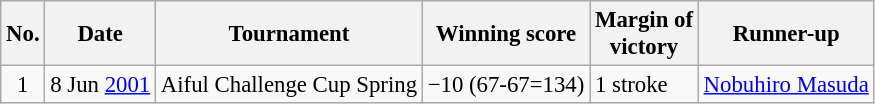<table class="wikitable" style="font-size:95%;">
<tr>
<th>No.</th>
<th>Date</th>
<th>Tournament</th>
<th>Winning score</th>
<th>Margin of<br>victory</th>
<th>Runner-up</th>
</tr>
<tr>
<td align=center>1</td>
<td align=right>8 Jun <a href='#'>2001</a></td>
<td>Aiful Challenge Cup Spring</td>
<td>−10 (67-67=134)</td>
<td>1 stroke</td>
<td> <a href='#'>Nobuhiro Masuda</a></td>
</tr>
</table>
